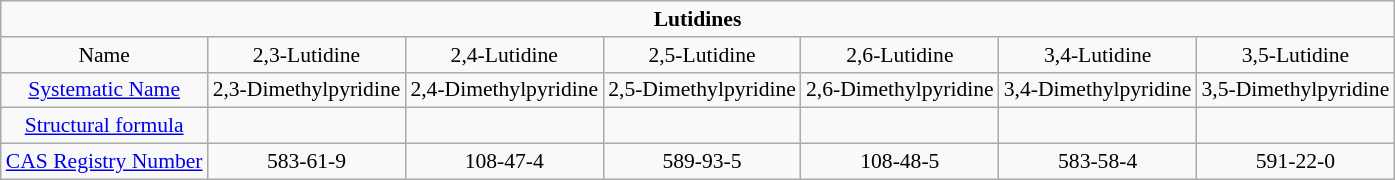<table class="wikitable" style="text-align:center; font-size:90%">
<tr>
<td colspan="7"><strong>Lutidines</strong></td>
</tr>
<tr>
<td>Name</td>
<td>2,3-Lutidine</td>
<td>2,4-Lutidine</td>
<td>2,5-Lutidine</td>
<td>2,6-Lutidine</td>
<td>3,4-Lutidine</td>
<td>3,5-Lutidine</td>
</tr>
<tr>
<td><a href='#'>Systematic Name</a></td>
<td>2,3-Dimethylpyridine</td>
<td>2,4-Dimethylpyridine</td>
<td>2,5-Dimethylpyridine</td>
<td>2,6-Dimethylpyridine</td>
<td>3,4-Dimethylpyridine</td>
<td>3,5-Dimethylpyridine</td>
</tr>
<tr>
<td><a href='#'>Structural formula</a></td>
<td></td>
<td></td>
<td></td>
<td></td>
<td></td>
<td></td>
</tr>
<tr>
<td><a href='#'>CAS Registry Number</a></td>
<td>583-61-9</td>
<td>108-47-4</td>
<td>589-93-5</td>
<td>108-48-5</td>
<td>583-58-4</td>
<td>591-22-0</td>
</tr>
</table>
